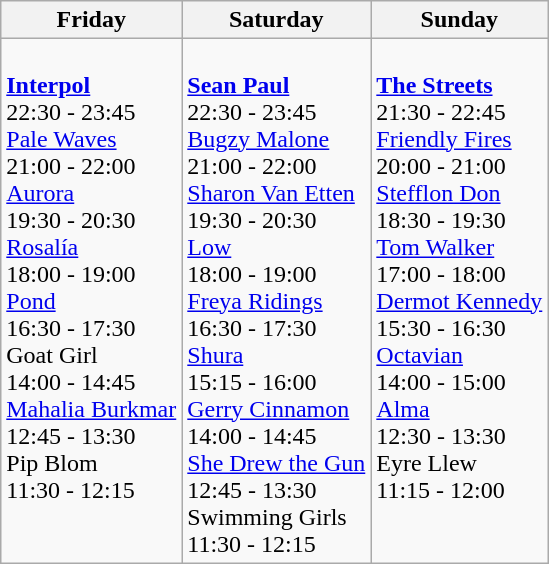<table class="wikitable">
<tr>
<th>Friday</th>
<th>Saturday</th>
<th>Sunday</th>
</tr>
<tr valign="top">
<td><br><strong><a href='#'>Interpol</a></strong>
<br>22:30 - 23:45
<br><a href='#'>Pale Waves</a>
<br>21:00 - 22:00
<br><a href='#'>Aurora</a>
<br>19:30 - 20:30
<br><a href='#'>Rosalía</a>
<br>18:00 - 19:00
<br><a href='#'>Pond</a>
<br>16:30 - 17:30
<br>Goat Girl
<br>14:00 - 14:45
<br><a href='#'>Mahalia Burkmar</a>
<br>12:45 - 13:30
<br>Pip Blom
<br>11:30 - 12:15</td>
<td><br><strong><a href='#'>Sean Paul</a></strong>
<br>22:30 - 23:45
<br><a href='#'>Bugzy Malone</a>
<br>21:00 - 22:00
<br><a href='#'>Sharon Van Etten</a>
<br>19:30 - 20:30
<br><a href='#'>Low</a>
<br>18:00 - 19:00
<br><a href='#'>Freya Ridings</a>
<br>16:30 - 17:30
<br><a href='#'>Shura</a>
<br>15:15 - 16:00
<br><a href='#'>Gerry Cinnamon</a>
<br>14:00 - 14:45
<br><a href='#'>She Drew the Gun</a>
<br>12:45 - 13:30
<br>Swimming Girls 
<br>11:30 - 12:15</td>
<td><br><strong><a href='#'>The Streets</a></strong>
<br>21:30 - 22:45
<br><a href='#'>Friendly Fires</a>
<br>20:00 - 21:00
<br><a href='#'>Stefflon Don</a>
<br>18:30 - 19:30
<br><a href='#'>Tom Walker</a>
<br>17:00 - 18:00
<br><a href='#'>Dermot Kennedy</a>
<br>15:30 - 16:30
<br><a href='#'>Octavian</a>
<br>14:00 - 15:00
<br><a href='#'>Alma</a>
<br>12:30 - 13:30
<br>Eyre Llew
<br>11:15 - 12:00</td>
</tr>
</table>
